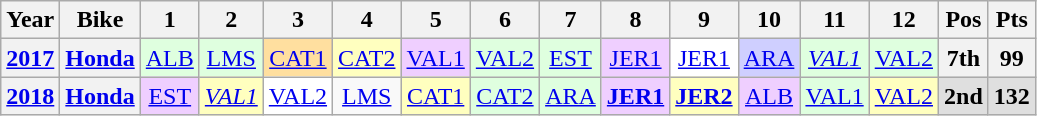<table class="wikitable" style="text-align:center;">
<tr>
<th>Year</th>
<th>Bike</th>
<th>1</th>
<th>2</th>
<th>3</th>
<th>4</th>
<th>5</th>
<th>6</th>
<th>7</th>
<th>8</th>
<th>9</th>
<th>10</th>
<th>11</th>
<th>12</th>
<th>Pos</th>
<th>Pts</th>
</tr>
<tr>
<th><a href='#'>2017</a></th>
<th><a href='#'>Honda</a></th>
<td style="background:#dfffdf;"><a href='#'>ALB</a><br></td>
<td style="background:#dfffdf;"><a href='#'>LMS</a><br></td>
<td style="background:#ffdf9f;"><a href='#'>CAT1</a><br></td>
<td style="background:#ffffbf;"><a href='#'>CAT2</a><br></td>
<td style="background:#efcfff;"><a href='#'>VAL1</a><br></td>
<td style="background:#dfffdf;"><a href='#'>VAL2</a><br></td>
<td style="background:#dfffdf;"><a href='#'>EST</a><br></td>
<td style="background:#efcfff;"><a href='#'>JER1</a><br></td>
<td style="background:#ffffff;"><a href='#'>JER1</a><br></td>
<td style="background:#cfcfff;"><a href='#'>ARA</a><br></td>
<td style="background:#dfffdf;"><em><a href='#'>VAL1</a></em><br></td>
<td style="background:#dfffdf;"><a href='#'>VAL2</a><br></td>
<th>7th</th>
<th>99</th>
</tr>
<tr>
<th><a href='#'>2018</a></th>
<th><a href='#'>Honda</a></th>
<td style="background:#efcfff;"><a href='#'>EST</a><br></td>
<td style="background:#ffffbf;"><em><a href='#'>VAL1</a></em><br></td>
<td style="background:#ffffff;"><a href='#'>VAL2</a><br></td>
<td><a href='#'>LMS</a></td>
<td style="background:#ffffbf;"><a href='#'>CAT1</a><br></td>
<td style="background:#dfffdf;"><a href='#'>CAT2</a><br></td>
<td style="background:#dfffdf;"><a href='#'>ARA</a><br></td>
<td style="background:#efcfff;"><strong><a href='#'>JER1</a></strong><br></td>
<td style="background:#ffffbf;"><strong><a href='#'>JER2</a></strong><br></td>
<td style="background:#efcfff;"><a href='#'>ALB</a><br></td>
<td style="background:#dfffdf;"><a href='#'>VAL1</a><br></td>
<td style="background:#ffffbf;"><a href='#'>VAL2</a><br></td>
<th style="background:#dfdfdf;">2nd</th>
<th style="background:#dfdfdf;">132</th>
</tr>
</table>
